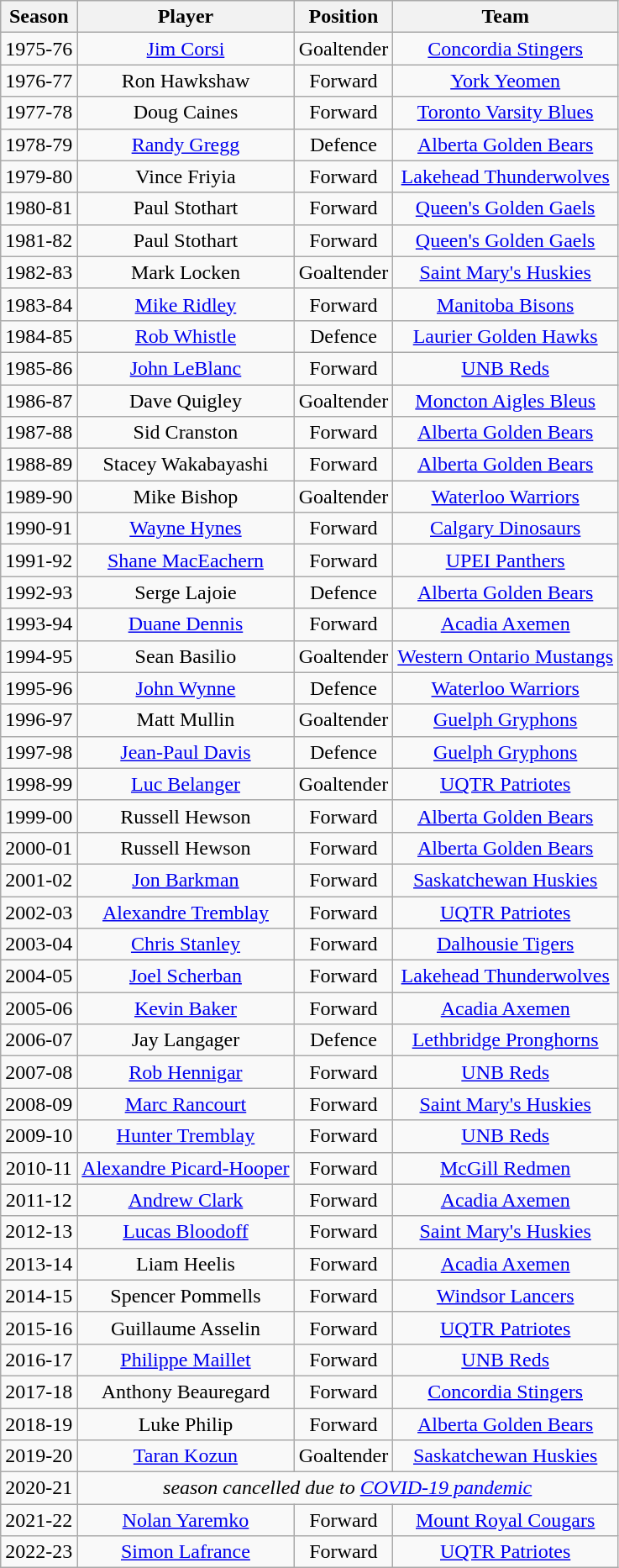<table class="wikitable sortable" style="text-align: center;">
<tr>
<th>Season</th>
<th>Player</th>
<th>Position</th>
<th>Team</th>
</tr>
<tr>
<td>1975-76</td>
<td><a href='#'>Jim Corsi</a></td>
<td>Goaltender</td>
<td><a href='#'>Concordia Stingers</a></td>
</tr>
<tr>
<td>1976-77</td>
<td>Ron Hawkshaw</td>
<td>Forward</td>
<td><a href='#'>York Yeomen</a></td>
</tr>
<tr>
<td>1977-78</td>
<td>Doug Caines</td>
<td>Forward</td>
<td><a href='#'>Toronto Varsity Blues</a></td>
</tr>
<tr>
<td>1978-79</td>
<td><a href='#'>Randy Gregg</a></td>
<td>Defence</td>
<td><a href='#'>Alberta Golden Bears</a></td>
</tr>
<tr>
<td>1979-80</td>
<td>Vince Friyia</td>
<td>Forward</td>
<td><a href='#'>Lakehead Thunderwolves</a></td>
</tr>
<tr>
<td>1980-81</td>
<td>Paul Stothart</td>
<td>Forward</td>
<td><a href='#'>Queen's Golden Gaels</a></td>
</tr>
<tr>
<td>1981-82</td>
<td>Paul Stothart</td>
<td>Forward</td>
<td><a href='#'>Queen's Golden Gaels</a></td>
</tr>
<tr>
<td>1982-83</td>
<td>Mark Locken</td>
<td>Goaltender</td>
<td><a href='#'>Saint Mary's Huskies</a></td>
</tr>
<tr>
<td>1983-84</td>
<td><a href='#'>Mike Ridley</a></td>
<td>Forward</td>
<td><a href='#'>Manitoba Bisons</a></td>
</tr>
<tr>
<td>1984-85</td>
<td><a href='#'>Rob Whistle</a></td>
<td>Defence</td>
<td><a href='#'>Laurier Golden Hawks</a></td>
</tr>
<tr>
<td>1985-86</td>
<td><a href='#'>John LeBlanc</a></td>
<td>Forward</td>
<td><a href='#'>UNB Reds</a></td>
</tr>
<tr>
<td>1986-87</td>
<td>Dave Quigley</td>
<td>Goaltender</td>
<td><a href='#'>Moncton Aigles Bleus</a></td>
</tr>
<tr>
<td>1987-88</td>
<td>Sid Cranston</td>
<td>Forward</td>
<td><a href='#'>Alberta Golden Bears</a></td>
</tr>
<tr>
<td>1988-89</td>
<td>Stacey Wakabayashi</td>
<td>Forward</td>
<td><a href='#'>Alberta Golden Bears</a></td>
</tr>
<tr>
<td>1989-90</td>
<td>Mike Bishop</td>
<td>Goaltender</td>
<td><a href='#'>Waterloo Warriors</a></td>
</tr>
<tr>
<td>1990-91</td>
<td><a href='#'>Wayne Hynes</a></td>
<td>Forward</td>
<td><a href='#'>Calgary Dinosaurs</a></td>
</tr>
<tr>
<td>1991-92</td>
<td><a href='#'>Shane MacEachern</a></td>
<td>Forward</td>
<td><a href='#'>UPEI Panthers</a></td>
</tr>
<tr>
<td>1992-93</td>
<td>Serge Lajoie</td>
<td>Defence</td>
<td><a href='#'>Alberta Golden Bears</a></td>
</tr>
<tr>
<td>1993-94</td>
<td><a href='#'>Duane Dennis</a></td>
<td>Forward</td>
<td><a href='#'>Acadia Axemen</a></td>
</tr>
<tr>
<td>1994-95</td>
<td>Sean Basilio</td>
<td>Goaltender</td>
<td><a href='#'>Western Ontario Mustangs</a></td>
</tr>
<tr>
<td>1995-96</td>
<td><a href='#'>John Wynne</a></td>
<td>Defence</td>
<td><a href='#'>Waterloo Warriors</a></td>
</tr>
<tr>
<td>1996-97</td>
<td>Matt Mullin</td>
<td>Goaltender</td>
<td><a href='#'>Guelph Gryphons</a></td>
</tr>
<tr>
<td>1997-98</td>
<td><a href='#'>Jean-Paul Davis</a></td>
<td>Defence</td>
<td><a href='#'>Guelph Gryphons</a></td>
</tr>
<tr>
<td>1998-99</td>
<td><a href='#'>Luc Belanger</a></td>
<td>Goaltender</td>
<td><a href='#'>UQTR Patriotes</a></td>
</tr>
<tr>
<td>1999-00</td>
<td>Russell Hewson</td>
<td>Forward</td>
<td><a href='#'>Alberta Golden Bears</a></td>
</tr>
<tr>
<td>2000-01</td>
<td>Russell Hewson</td>
<td>Forward</td>
<td><a href='#'>Alberta Golden Bears</a></td>
</tr>
<tr>
<td>2001-02</td>
<td><a href='#'>Jon Barkman</a></td>
<td>Forward</td>
<td><a href='#'>Saskatchewan Huskies</a></td>
</tr>
<tr>
<td>2002-03</td>
<td><a href='#'>Alexandre Tremblay</a></td>
<td>Forward</td>
<td><a href='#'>UQTR Patriotes</a></td>
</tr>
<tr>
<td>2003-04</td>
<td><a href='#'>Chris Stanley</a></td>
<td>Forward</td>
<td><a href='#'>Dalhousie Tigers</a></td>
</tr>
<tr>
<td>2004-05</td>
<td><a href='#'>Joel Scherban</a></td>
<td>Forward</td>
<td><a href='#'>Lakehead Thunderwolves</a></td>
</tr>
<tr>
<td>2005-06</td>
<td><a href='#'>Kevin Baker</a></td>
<td>Forward</td>
<td><a href='#'>Acadia Axemen</a></td>
</tr>
<tr>
<td>2006-07</td>
<td>Jay Langager</td>
<td>Defence</td>
<td><a href='#'>Lethbridge Pronghorns</a></td>
</tr>
<tr>
<td>2007-08</td>
<td><a href='#'>Rob Hennigar</a></td>
<td>Forward</td>
<td><a href='#'>UNB Reds</a></td>
</tr>
<tr>
<td>2008-09</td>
<td><a href='#'>Marc Rancourt</a></td>
<td>Forward</td>
<td><a href='#'>Saint Mary's Huskies</a></td>
</tr>
<tr>
<td>2009-10</td>
<td><a href='#'>Hunter Tremblay</a></td>
<td>Forward</td>
<td><a href='#'>UNB Reds</a></td>
</tr>
<tr>
<td>2010-11</td>
<td><a href='#'>Alexandre Picard-Hooper</a></td>
<td>Forward</td>
<td><a href='#'>McGill Redmen</a></td>
</tr>
<tr>
<td>2011-12</td>
<td><a href='#'>Andrew Clark</a></td>
<td>Forward</td>
<td><a href='#'>Acadia Axemen</a></td>
</tr>
<tr>
<td>2012-13</td>
<td><a href='#'>Lucas Bloodoff</a></td>
<td>Forward</td>
<td><a href='#'>Saint Mary's Huskies</a></td>
</tr>
<tr>
<td>2013-14</td>
<td>Liam Heelis</td>
<td>Forward</td>
<td><a href='#'>Acadia Axemen</a></td>
</tr>
<tr>
<td>2014-15</td>
<td>Spencer Pommells</td>
<td>Forward</td>
<td><a href='#'>Windsor Lancers</a></td>
</tr>
<tr>
<td>2015-16</td>
<td>Guillaume Asselin</td>
<td>Forward</td>
<td><a href='#'>UQTR Patriotes</a></td>
</tr>
<tr>
<td>2016-17</td>
<td><a href='#'>Philippe Maillet</a></td>
<td>Forward</td>
<td><a href='#'>UNB Reds</a></td>
</tr>
<tr>
<td>2017-18</td>
<td>Anthony Beauregard</td>
<td>Forward</td>
<td><a href='#'>Concordia Stingers</a></td>
</tr>
<tr>
<td>2018-19</td>
<td>Luke Philip</td>
<td>Forward</td>
<td><a href='#'>Alberta Golden Bears</a></td>
</tr>
<tr>
<td>2019-20</td>
<td><a href='#'>Taran Kozun</a></td>
<td>Goaltender</td>
<td><a href='#'>Saskatchewan Huskies</a></td>
</tr>
<tr>
<td>2020-21</td>
<td align="center" colspan=3><em>season cancelled due to <a href='#'>COVID-19 pandemic</a></em></td>
</tr>
<tr>
<td>2021-22</td>
<td><a href='#'>Nolan Yaremko</a></td>
<td>Forward</td>
<td><a href='#'>Mount Royal Cougars</a></td>
</tr>
<tr>
<td>2022-23</td>
<td><a href='#'>Simon Lafrance</a></td>
<td>Forward</td>
<td><a href='#'>UQTR Patriotes</a></td>
</tr>
</table>
